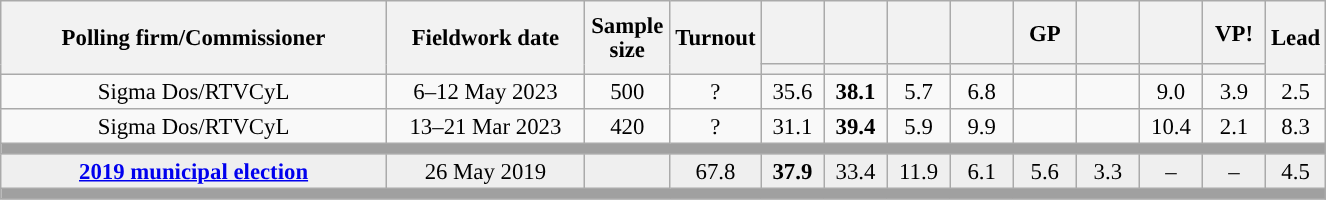<table class="wikitable collapsible collapsed" style="text-align:center; font-size:95%; line-height:16px;">
<tr style="height:42px;">
<th style="width:250px;" rowspan="2">Polling firm/Commissioner</th>
<th style="width:125px;" rowspan="2">Fieldwork date</th>
<th style="width:50px;" rowspan="2">Sample size</th>
<th style="width:45px;" rowspan="2">Turnout</th>
<th style="width:35px;"></th>
<th style="width:35px;"></th>
<th style="width:35px;"></th>
<th style="width:35px;"></th>
<th style="width:35px;">GP</th>
<th style="width:35px;"></th>
<th style="width:35px;"></th>
<th style="width:35px;">VP!</th>
<th style="width:30px;" rowspan="2">Lead</th>
</tr>
<tr>
<th style="color:inherit;background:"></th>
<th style="color:inherit;background:"></th>
<th style="color:inherit;background:"></th>
<th style="color:inherit;background:"></th>
<th style="color:inherit;background:"></th>
<th style="color:inherit;background:"></th>
<th style="color:inherit;background:"></th>
<th style="color:inherit;background:"></th>
</tr>
<tr>
<td>Sigma Dos/RTVCyL</td>
<td>6–12 May 2023</td>
<td>500</td>
<td>?</td>
<td>35.6<br></td>
<td><strong>38.1</strong><br></td>
<td>5.7<br></td>
<td>6.8<br></td>
<td></td>
<td></td>
<td>9.0<br></td>
<td>3.9<br></td>
<td style="background:">2.5</td>
</tr>
<tr>
<td>Sigma Dos/RTVCyL</td>
<td>13–21 Mar 2023</td>
<td>420</td>
<td>?</td>
<td>31.1<br></td>
<td><strong>39.4</strong><br></td>
<td>5.9<br></td>
<td>9.9<br></td>
<td></td>
<td></td>
<td>10.4<br></td>
<td>2.1<br></td>
<td style="background:">8.3</td>
</tr>
<tr>
<td colspan="13" style="background:#A0A0A0"></td>
</tr>
<tr style="background:#EFEFEF;">
<td><strong><a href='#'>2019 municipal election</a></strong></td>
<td>26 May 2019</td>
<td></td>
<td>67.8</td>
<td><strong>37.9</strong><br></td>
<td>33.4<br></td>
<td>11.9<br></td>
<td>6.1<br></td>
<td>5.6<br></td>
<td>3.3<br></td>
<td>–</td>
<td>–</td>
<td style="background:">4.5</td>
</tr>
<tr>
<td colspan="13" style="background:#A0A0A0"></td>
</tr>
</table>
